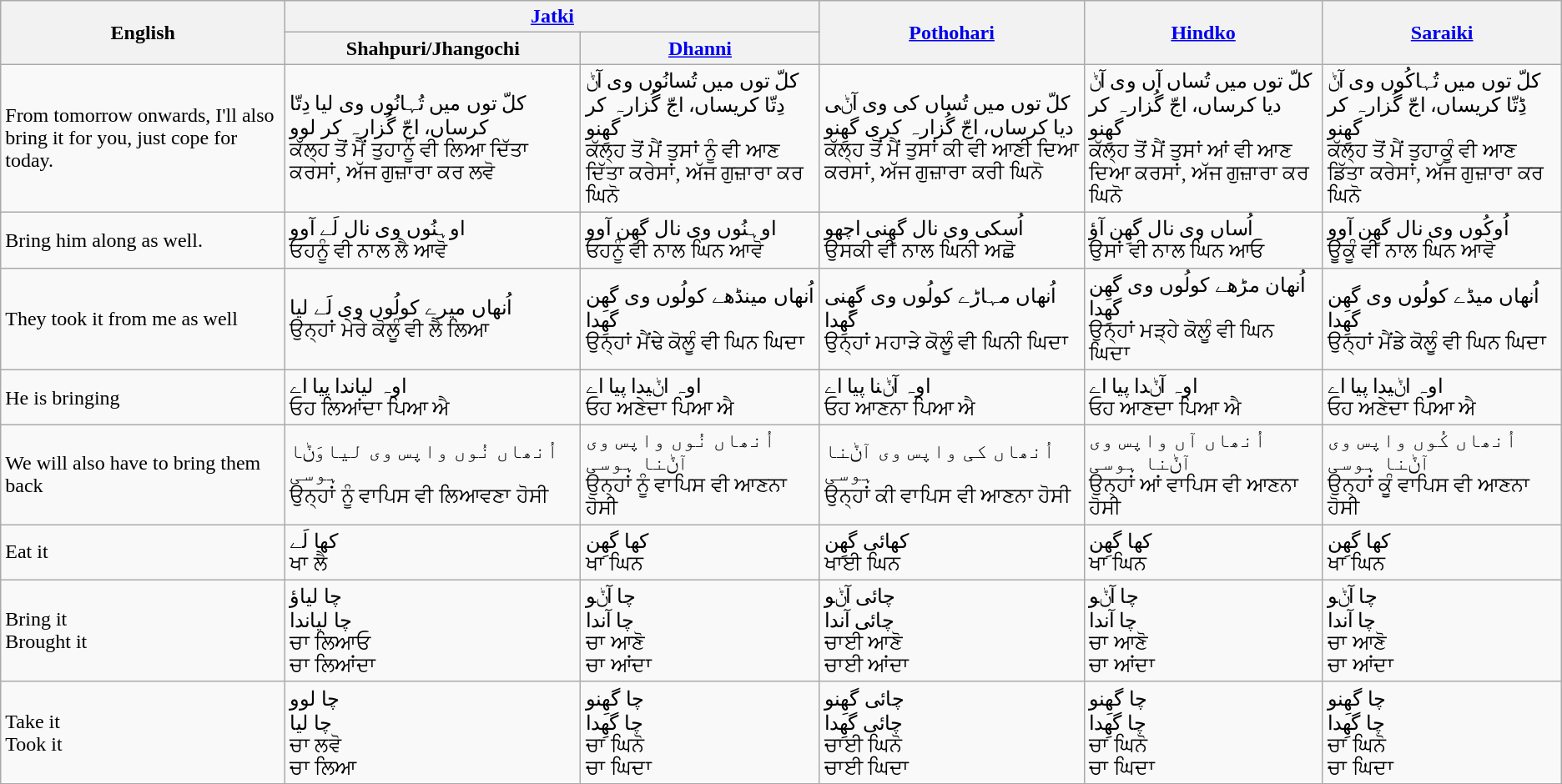<table class="wikitable">
<tr>
<th rowspan="2">English</th>
<th colspan="2"><a href='#'>Jatki</a></th>
<th rowspan="2"><a href='#'>Pothohari</a></th>
<th rowspan="2"><a href='#'>Hindko</a></th>
<th rowspan="2"><a href='#'>Saraiki</a></th>
</tr>
<tr>
<th>Shahpuri/Jhangochi</th>
<th><a href='#'>Dhanni</a></th>
</tr>
<tr>
<td>From tomorrow onwards, I'll also bring it for you, just cope for today.</td>
<td>کلّ توں میں تُہانُوں وی لیا دِتّا کرساں، اجّ گُزارہ کر لوو<br>ਕੱਲ੍ਹ ਤੋਂ ਮੈਂ ਤੁਹਾਨੂੰ ਵੀ ਲਿਆ ਦਿੱਤਾ ਕਰਸਾਂ, ਅੱਜ ਗੁਜ਼ਾਰਾ ਕਰ ਲਵੋ</td>
<td>کلّ توں میں تُسانُوں وی آݨ دِتّا کریساں، اجّ گُزارہ کر گھِنو<br>ਕੱਲ੍ਹ ਤੋਂ ਮੈਂ ਤੁਸਾਂ ਨੂੰ ਵੀ ਆਣ ਦਿੱਤਾ ਕਰੇਸਾਂ, ਅੱਜ ਗੁਜ਼ਾਰਾ ਕਰ ਘਿਨੋ</td>
<td>کلّ توں میں تُساں کی وی آݨی دیا کرساں، اجّ گُزارہ کری گھِنو<br>ਕੱਲ੍ਹ ਤੋਂ ਮੈਂ ਤੁਸਾਂ ਕੀ ਵੀ ਆਣੀ ਦਿਆ ਕਰਸਾਂ, ਅੱਜ ਗੁਜ਼ਾਰਾ ਕਰੀ ਘਿਨੋ</td>
<td>کلّ توں میں تُساں آں وی آݨ دیا کرساں، اجّ گُزارہ کر گھِنو<br>ਕੱਲ੍ਹ ਤੋਂ ਮੈਂ ਤੁਸਾਂ ਆਂ ਵੀ ਆਣ ਦਿਆ ਕਰਸਾਂ, ਅੱਜ ਗੁਜ਼ਾਰਾ ਕਰ ਘਿਨੋ</td>
<td>کلّ توں میں تُہاکُوں وی آݨ ڈِتّا کریساں، اجّ گُزارہ کر گھِنو<br>ਕੱਲ੍ਹ ਤੋਂ ਮੈਂ ਤੁਹਾਕੂੰ ਵੀ ਆਣ ਡਿੱਤਾ ਕਰੇਸਾਂ, ਅੱਜ ਗੁਜ਼ਾਰਾ ਕਰ ਘਿਨੋ</td>
</tr>
<tr>
<td>Bring him along as well.</td>
<td>اوہنُوں وی نال لَے آوو<br>ਓਹਨੂੰ ਵੀ ਨਾਲ ਲੈ ਆਵੋ</td>
<td>اوہنُوں وی نال گھِن آوو<br>ਓਹਨੂੰ ਵੀ ਨਾਲ ਘਿਨ ਆਵੋ</td>
<td>اُسکی وی نال گھِنی اچھو<br>ਉਸਕੀ ਵੀ ਨਾਲ ਘਿਨੀ ਅਛੋ</td>
<td>اُساں وی نال گھِن آؤ<br>ਉਸਾਂ ਵੀ ਨਾਲ ਘਿਨ ਆਓ</td>
<td>اُوکُوں وی نال گھِن آوو<br>ਊਕੂੰ ਵੀ ਨਾਲ ਘਿਨ ਆਵੋ</td>
</tr>
<tr>
<td>They took it from me as well</td>
<td>اُنھاں میرے کولُوں وی لَے لیا<br>ਉਨ੍ਹਾਂ ਮੇਰੇ ਕੋਲੂੰ ਵੀ ਲੈ ਲਿਆ</td>
<td>اُنھاں مینڈھے کولُوں وی گھِن گھِدا<br>ਉਨ੍ਹਾਂ ਮੈਂਢੇ ਕੋਲੂੰ ਵੀ ਘਿਨ ਘਿਦਾ</td>
<td>اُنھاں مہاڑے کولُوں وی گھِنی گھِدا<br>ਉਨ੍ਹਾਂ ਮਹਾੜੇ ਕੋਲੂੰ ਵੀ ਘਿਨੀ ਘਿਦਾ</td>
<td>اُنھان مڑھے کولُوں وی گھِن گھِدا<br>ਉਨ੍ਹਾਂ ਮੜ੍ਹੇ ਕੋਲੂੰ ਵੀ ਘਿਨ ਘਿਦਾ</td>
<td>اُنھاں میڈے کولُوں وی گھِن گھِدا<br>ਉਨ੍ਹਾਂ ਮੈਂਡੇ ਕੋਲੂੰ ਵੀ ਘਿਨ ਘਿਦਾ</td>
</tr>
<tr>
<td>He is bringing</td>
<td>اوہ لیاندا پیا اے<br>ਓਹ ਲਿਆਂਦਾ ਪਿਆ ਐ</td>
<td>اوہ اݨیدا پیا اے<br>ਓਹ ਅਣੇਦਾ ਪਿਆ ਐ</td>
<td>اوہ آݨنا پیا اے<br>ਓਹ ਆਣਨਾ ਪਿਆ ਐ</td>
<td>اوہ آݨدا پیا اے<br>ਓਹ ਆਣਦਾ ਪਿਆ ਐ</td>
<td>اوہ اݨیدا پیا اے<br>ਓਹ ਅਣੇਦਾ ਪਿਆ ਐ</td>
</tr>
<tr>
<td>We will also have to bring them back</td>
<td>اُنھاں نُوں واپس وی لیاوَݨا ہوسی<br>ਉਨ੍ਹਾਂ ਨੂੰ ਵਾਪਿਸ ਵੀ ਲਿਆਵਣਾ ਹੋਸੀ</td>
<td>اُنھاں نُوں واپس وی آݨنا ہوسی<br>ਉਨ੍ਹਾਂ ਨੂੰ ਵਾਪਿਸ ਵੀ ਆਣਨਾ ਹੋਸੀ</td>
<td>اُنھاں کی واپس وی آݨنا ہوسی<br>ਉਨ੍ਹਾਂ ਕੀ ਵਾਪਿਸ ਵੀ ਆਣਨਾ ਹੋਸੀ</td>
<td>اُنھاں آں واپس وی آݨنا ہوسی<br>ਉਨ੍ਹਾਂ ਆਂ ਵਾਪਿਸ ਵੀ ਆਣਨਾ ਹੋਸੀ</td>
<td>اُنھاں کُوں واپس وی آݨنا ہوسی<br>ਉਨ੍ਹਾਂ ਕੂੰ ਵਾਪਿਸ ਵੀ ਆਣਨਾ ਹੋਸੀ</td>
</tr>
<tr>
<td>Eat it</td>
<td>کھا لَے<br>ਖਾ ਲੈ</td>
<td>کھا گھِن<br>ਖਾ ਘਿਨ</td>
<td>کھائی گھِن<br>ਖਾਈ ਘਿਨ</td>
<td>کھا گھِن<br>ਖਾ ਘਿਨ</td>
<td>کھا گھِن<br>ਖਾ ਘਿਨ</td>
</tr>
<tr>
<td>Bring it<br>Brought it</td>
<td>چا لیاؤ<br>چا لیاندا<br>ਚਾ ਲਿਆਓ<br>ਚਾ ਲਿਆਂਦਾ</td>
<td>چا آݨو<br>چا آندا<br>ਚਾ ਆਣੋ<br>ਚਾ ਆਂਦਾ</td>
<td>چائی آݨو<br>چائی آندا<br>ਚਾਈ ਆਣੋ<br>ਚਾਈ ਆਂਦਾ</td>
<td>چا آݨو<br>چا آندا<br>ਚਾ ਆਣੋ<br>ਚਾ ਆਂਦਾ</td>
<td>چا آݨو<br>چا آندا<br>ਚਾ ਆਣੋ<br>ਚਾ ਆਂਦਾ</td>
</tr>
<tr>
<td>Take it<br>Took it</td>
<td>چا لوو<br>چا لیا<br>ਚਾ ਲਵੋ<br>ਚਾ ਲਿਆ</td>
<td>چا گھِنو<br>چا گھِدا<br>ਚਾ ਘਿਨੋ<br>ਚਾ ਘਿਦਾ</td>
<td>چائی گھِنو<br>چائی گھِدا<br>ਚਾਈ ਘਿਨੋ<br>ਚਾਈ ਘਿਦਾ</td>
<td>چا گھِنو<br>چا گھِدا<br>ਚਾ ਘਿਨੋ<br>ਚਾ ਘਿਦਾ</td>
<td>چا گھِنو<br>چا گھِدا<br>ਚਾ ਘਿਨੋ<br>ਚਾ ਘਿਦਾ</td>
</tr>
</table>
